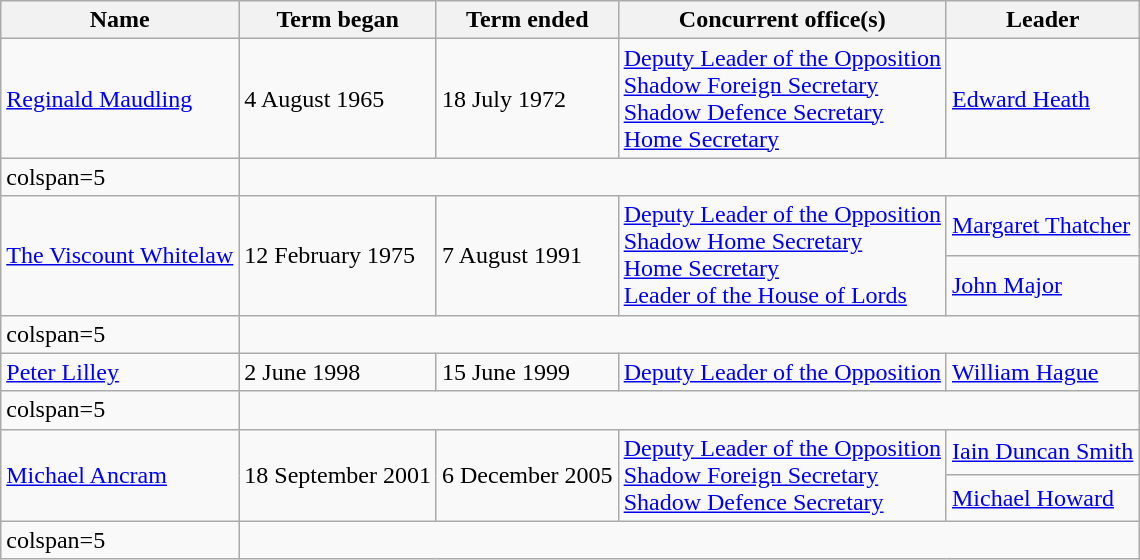<table class="wikitable">
<tr>
<th>Name</th>
<th>Term began</th>
<th>Term ended</th>
<th>Concurrent office(s)</th>
<th>Leader</th>
</tr>
<tr>
<td><a href='#'>Reginald Maudling</a></td>
<td>4 August 1965</td>
<td>18 July 1972</td>
<td><a href='#'>Deputy Leader of the Opposition</a> <br><a href='#'>Shadow Foreign Secretary</a> <br><a href='#'>Shadow Defence Secretary</a> <br><a href='#'>Home Secretary</a> </td>
<td><a href='#'>Edward Heath</a></td>
</tr>
<tr>
<td>colspan=5 </td>
</tr>
<tr>
<td rowspan=2><a href='#'>The Viscount Whitelaw</a></td>
<td rowspan=2>12 February 1975</td>
<td rowspan=2>7 August 1991</td>
<td rowspan=2><a href='#'>Deputy Leader of the Opposition</a> <br><a href='#'>Shadow Home Secretary</a> <br><a href='#'>Home Secretary</a> <br><a href='#'>Leader of the House of Lords</a> </td>
<td><a href='#'>Margaret Thatcher</a></td>
</tr>
<tr>
<td><a href='#'>John Major</a></td>
</tr>
<tr>
<td>colspan=5 </td>
</tr>
<tr>
<td><a href='#'>Peter Lilley</a></td>
<td>2 June 1998</td>
<td>15 June 1999</td>
<td><a href='#'>Deputy Leader of the Opposition</a> </td>
<td><a href='#'>William Hague</a></td>
</tr>
<tr>
<td>colspan=5 </td>
</tr>
<tr>
<td rowspan=2><a href='#'>Michael Ancram</a></td>
<td rowspan=2>18 September 2001</td>
<td rowspan=2>6 December 2005</td>
<td rowspan=2><a href='#'>Deputy Leader of the Opposition</a> <br><a href='#'>Shadow Foreign Secretary</a> <br><a href='#'>Shadow Defence Secretary</a> </td>
<td><a href='#'>Iain Duncan Smith</a></td>
</tr>
<tr>
<td><a href='#'>Michael Howard</a></td>
</tr>
<tr>
<td>colspan=5 </td>
</tr>
</table>
